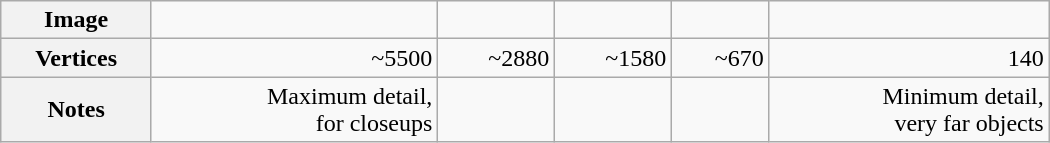<table class="wikitable" width="700" style="text-align:right;">
<tr>
<th>Image</th>
<td></td>
<td></td>
<td></td>
<td></td>
<td></td>
</tr>
<tr>
<th>Vertices</th>
<td>~5500</td>
<td>~2880</td>
<td>~1580</td>
<td>~670</td>
<td>140</td>
</tr>
<tr>
<th>Notes</th>
<td>Maximum detail, <br>for closeups</td>
<td></td>
<td></td>
<td></td>
<td>Minimum detail, <br>very far objects</td>
</tr>
</table>
